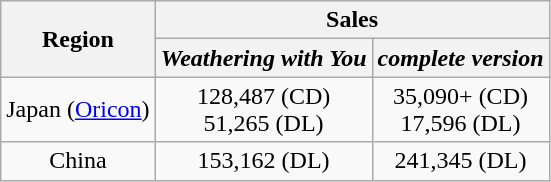<table class="wikitable plainrowheaders" style="text-align:center;">
<tr>
<th rowspan="2">Region</th>
<th colspan="2">Sales</th>
</tr>
<tr>
<th scope="col"><em>Weathering with You</em></th>
<th scope="col"><em>complete version</em></th>
</tr>
<tr>
<td>Japan (<a href='#'>Oricon</a>)</td>
<td>128,487 (CD)<br>51,265 (DL)</td>
<td>35,090+ (CD)<br>17,596 (DL)</td>
</tr>
<tr>
<td>China</td>
<td>153,162 (DL)</td>
<td>241,345 (DL)</td>
</tr>
</table>
